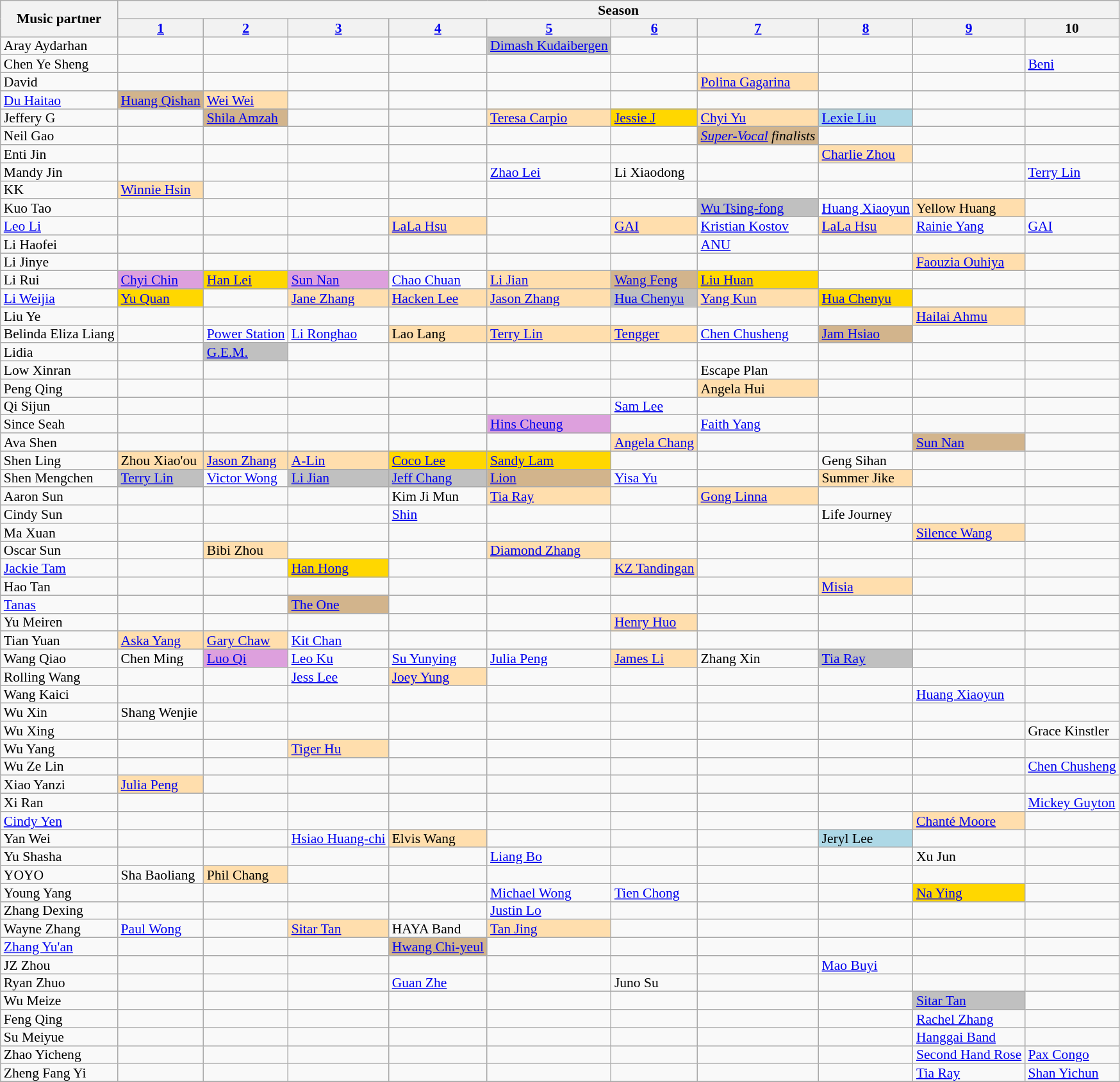<table class="wikitable collapsible collapsed" style="margin:left; font-size:90%; line-height:12px;">
<tr>
<th rowspan=2>Music partner</th>
<th colspan="10">Season</th>
</tr>
<tr>
<th><a href='#'>1</a></th>
<th><a href='#'>2</a></th>
<th><a href='#'>3</a></th>
<th><a href='#'>4</a></th>
<th><a href='#'>5</a></th>
<th><a href='#'>6</a></th>
<th><a href='#'>7</a></th>
<th><a href='#'>8</a></th>
<th><a href='#'>9</a></th>
<th>10</th>
</tr>
<tr>
<td>Aray Aydarhan</td>
<td></td>
<td></td>
<td></td>
<td></td>
<td style="background:silver;"><a href='#'>Dimash Kudaibergen</a></td>
<td></td>
<td></td>
<td></td>
<td></td>
<td></td>
</tr>
<tr>
<td>Chen Ye Sheng</td>
<td></td>
<td></td>
<td></td>
<td></td>
<td></td>
<td></td>
<td></td>
<td></td>
<td></td>
<td><a href='#'>Beni</a></td>
</tr>
<tr>
<td>David</td>
<td></td>
<td></td>
<td></td>
<td></td>
<td></td>
<td></td>
<td style="background:navajowhite;"><a href='#'>Polina Gagarina</a></td>
<td></td>
<td></td>
<td></td>
</tr>
<tr>
<td><a href='#'>Du Haitao</a></td>
<td style="background:tan;"><a href='#'>Huang Qishan</a></td>
<td style="background:navajowhite;"><a href='#'>Wei Wei</a></td>
<td></td>
<td></td>
<td></td>
<td></td>
<td></td>
<td></td>
<td></td>
<td></td>
</tr>
<tr>
<td>Jeffery G</td>
<td></td>
<td style="background:tan;"><a href='#'>Shila Amzah</a></td>
<td></td>
<td></td>
<td style="background:navajowhite;"><a href='#'>Teresa Carpio</a></td>
<td style="background:gold;"><a href='#'>Jessie J</a></td>
<td style="background:navajowhite;"><a href='#'>Chyi Yu</a></td>
<td style="background:lightblue;"><a href='#'>Lexie Liu</a></td>
<td></td>
<td></td>
</tr>
<tr>
<td>Neil Gao</td>
<td></td>
<td></td>
<td></td>
<td></td>
<td></td>
<td></td>
<td style="background:tan;"><em><a href='#'>Super-Vocal</a> finalists</em></td>
<td></td>
<td></td>
<td></td>
</tr>
<tr>
<td>Enti Jin</td>
<td></td>
<td></td>
<td></td>
<td></td>
<td></td>
<td></td>
<td></td>
<td style="background:navajowhite;"><a href='#'>Charlie Zhou</a></td>
<td></td>
<td></td>
</tr>
<tr>
<td>Mandy Jin</td>
<td></td>
<td></td>
<td></td>
<td></td>
<td><a href='#'>Zhao Lei</a></td>
<td>Li Xiaodong</td>
<td></td>
<td></td>
<td></td>
<td><a href='#'>Terry Lin</a></td>
</tr>
<tr>
<td>KK</td>
<td style="background:navajowhite;"><a href='#'>Winnie Hsin</a></td>
<td></td>
<td></td>
<td></td>
<td></td>
<td></td>
<td></td>
<td></td>
<td></td>
<td></td>
</tr>
<tr>
<td>Kuo Tao</td>
<td></td>
<td></td>
<td></td>
<td></td>
<td></td>
<td></td>
<td style="background:silver;"><a href='#'>Wu Tsing-fong</a></td>
<td><a href='#'>Huang Xiaoyun</a></td>
<td style="background:navajowhite;">Yellow Huang</td>
<td></td>
</tr>
<tr>
<td><a href='#'>Leo Li</a></td>
<td></td>
<td></td>
<td></td>
<td style="background:navajowhite;"><a href='#'>LaLa Hsu</a></td>
<td></td>
<td style="background:navajowhite;"><a href='#'>GAI</a></td>
<td><a href='#'>Kristian Kostov</a></td>
<td style="background:navajowhite;"><a href='#'>LaLa Hsu</a></td>
<td><a href='#'>Rainie Yang</a></td>
<td><a href='#'>GAI</a></td>
</tr>
<tr>
<td>Li Haofei</td>
<td></td>
<td></td>
<td></td>
<td></td>
<td></td>
<td></td>
<td><a href='#'>ANU</a></td>
<td></td>
<td></td>
<td></td>
</tr>
<tr>
<td>Li Jinye</td>
<td></td>
<td></td>
<td></td>
<td></td>
<td></td>
<td></td>
<td></td>
<td></td>
<td style="background:navajowhite;"><a href='#'>Faouzia Ouhiya</a></td>
<td></td>
</tr>
<tr>
<td>Li Rui</td>
<td style="background:#DDA0DD;"><a href='#'>Chyi Chin</a></td>
<td style="background:gold;"><a href='#'>Han Lei</a></td>
<td style="background:#DDA0DD;"><a href='#'>Sun Nan</a></td>
<td><a href='#'>Chao Chuan</a></td>
<td style="background:navajowhite;"><a href='#'>Li Jian</a></td>
<td style="background:tan;"><a href='#'>Wang Feng</a></td>
<td style="background:gold;"><a href='#'>Liu Huan</a></td>
<td></td>
<td></td>
<td></td>
</tr>
<tr>
<td><a href='#'>Li Weijia</a></td>
<td style="background:gold;"><a href='#'>Yu Quan</a></td>
<td></td>
<td style="background:navajowhite;"><a href='#'>Jane Zhang</a></td>
<td style="background:navajowhite;"><a href='#'>Hacken Lee</a></td>
<td style="background:navajowhite;"><a href='#'>Jason Zhang</a></td>
<td style="background:silver;"><a href='#'>Hua Chenyu</a></td>
<td style="background:navajowhite;"><a href='#'>Yang Kun</a></td>
<td style="background:gold;"><a href='#'>Hua Chenyu</a></td>
<td></td>
<td></td>
</tr>
<tr>
<td>Liu Ye</td>
<td></td>
<td></td>
<td></td>
<td></td>
<td></td>
<td></td>
<td></td>
<td></td>
<td style="background:navajowhite;"><a href='#'>Hailai Ahmu</a></td>
<td></td>
</tr>
<tr>
<td>Belinda Eliza Liang</td>
<td></td>
<td><a href='#'>Power Station</a></td>
<td><a href='#'>Li Ronghao</a></td>
<td style="background:navajowhite;">Lao Lang</td>
<td style="background:navajowhite;"><a href='#'>Terry Lin</a></td>
<td style="background:navajowhite;"><a href='#'>Tengger</a></td>
<td><a href='#'>Chen Chusheng</a></td>
<td style="background:tan;"><a href='#'>Jam Hsiao</a></td>
<td></td>
<td></td>
</tr>
<tr>
<td>Lidia</td>
<td></td>
<td style="background:silver;"><a href='#'>G.E.M.</a></td>
<td></td>
<td></td>
<td></td>
<td></td>
<td></td>
<td></td>
<td></td>
<td></td>
</tr>
<tr>
<td>Low Xinran</td>
<td></td>
<td></td>
<td></td>
<td></td>
<td></td>
<td></td>
<td>Escape Plan</td>
<td></td>
<td></td>
<td></td>
</tr>
<tr>
<td>Peng Qing</td>
<td></td>
<td></td>
<td></td>
<td></td>
<td></td>
<td></td>
<td style="background:navajowhite;">Angela Hui</td>
<td></td>
<td></td>
<td></td>
</tr>
<tr>
<td>Qi Sijun</td>
<td></td>
<td></td>
<td></td>
<td></td>
<td></td>
<td><a href='#'>Sam Lee</a></td>
<td></td>
<td></td>
<td></td>
<td></td>
</tr>
<tr>
<td>Since Seah</td>
<td></td>
<td></td>
<td></td>
<td></td>
<td style="background:#DDA0DD;"><a href='#'>Hins Cheung</a></td>
<td></td>
<td><a href='#'>Faith Yang</a></td>
<td></td>
<td></td>
<td></td>
</tr>
<tr>
<td>Ava Shen</td>
<td></td>
<td></td>
<td></td>
<td></td>
<td></td>
<td style="background:navajowhite;"><a href='#'>Angela Chang</a></td>
<td></td>
<td></td>
<td style="background:tan;"><a href='#'>Sun Nan</a></td>
<td></td>
</tr>
<tr>
<td>Shen Ling</td>
<td style="background:navajowhite;">Zhou Xiao'ou</td>
<td style="background:navajowhite;"><a href='#'>Jason Zhang</a></td>
<td style="background:navajowhite;"><a href='#'>A-Lin</a></td>
<td style="background:gold;"><a href='#'>Coco Lee</a></td>
<td style="background:gold;"><a href='#'>Sandy Lam</a></td>
<td></td>
<td></td>
<td>Geng Sihan</td>
<td></td>
<td></td>
</tr>
<tr>
<td>Shen Mengchen</td>
<td style="background:silver;"><a href='#'>Terry Lin</a></td>
<td><a href='#'>Victor Wong</a></td>
<td style="background:silver;"><a href='#'>Li Jian</a></td>
<td style="background:silver;"><a href='#'>Jeff Chang</a></td>
<td style="background:tan;"><a href='#'>Lion</a></td>
<td><a href='#'>Yisa Yu</a></td>
<td></td>
<td style="background:navajowhite;">Summer Jike</td>
<td></td>
<td></td>
</tr>
<tr>
<td>Aaron Sun</td>
<td></td>
<td></td>
<td></td>
<td>Kim Ji Mun</td>
<td style="background:navajowhite;"><a href='#'>Tia Ray</a></td>
<td></td>
<td style="background:navajowhite;"><a href='#'>Gong Linna</a></td>
<td></td>
<td></td>
<td></td>
</tr>
<tr>
<td>Cindy Sun</td>
<td></td>
<td></td>
<td></td>
<td><a href='#'>Shin</a></td>
<td></td>
<td></td>
<td></td>
<td>Life Journey</td>
<td></td>
<td></td>
</tr>
<tr>
<td>Ma Xuan</td>
<td></td>
<td></td>
<td></td>
<td></td>
<td></td>
<td></td>
<td></td>
<td></td>
<td style="background:navajowhite;"><a href='#'>Silence Wang</a></td>
<td></td>
</tr>
<tr>
<td>Oscar Sun</td>
<td></td>
<td style="background:navajowhite;">Bibi Zhou</td>
<td></td>
<td></td>
<td style="background:navajowhite;"><a href='#'>Diamond Zhang</a></td>
<td></td>
<td></td>
<td></td>
<td></td>
<td></td>
</tr>
<tr>
<td><a href='#'>Jackie Tam</a></td>
<td></td>
<td></td>
<td style="background:gold;"><a href='#'>Han Hong</a></td>
<td></td>
<td></td>
<td style="background:navajowhite;"><a href='#'>KZ Tandingan</a></td>
<td></td>
<td></td>
<td></td>
<td></td>
</tr>
<tr>
<td>Hao Tan</td>
<td></td>
<td></td>
<td></td>
<td></td>
<td></td>
<td></td>
<td></td>
<td style="background:navajowhite;"><a href='#'>Misia</a></td>
<td></td>
<td></td>
</tr>
<tr>
<td><a href='#'>Tanas</a></td>
<td></td>
<td></td>
<td style="background:tan;"><a href='#'>The One</a></td>
<td></td>
<td></td>
<td></td>
<td></td>
<td></td>
<td></td>
<td></td>
</tr>
<tr>
<td>Yu Meiren</td>
<td></td>
<td></td>
<td></td>
<td></td>
<td></td>
<td style="background:navajowhite;"><a href='#'>Henry Huo</a></td>
<td></td>
<td></td>
<td></td>
<td></td>
</tr>
<tr>
<td>Tian Yuan</td>
<td style="background:navajowhite;"><a href='#'>Aska Yang</a></td>
<td style="background:navajowhite;"><a href='#'>Gary Chaw</a></td>
<td><a href='#'>Kit Chan</a></td>
<td></td>
<td></td>
<td></td>
<td></td>
<td></td>
<td></td>
<td></td>
</tr>
<tr>
<td>Wang Qiao</td>
<td>Chen Ming</td>
<td style="background:#DDA0DD;"><a href='#'>Luo Qi</a></td>
<td><a href='#'>Leo Ku</a></td>
<td><a href='#'>Su Yunying</a></td>
<td><a href='#'>Julia Peng</a></td>
<td style="background:navajowhite;"><a href='#'>James Li</a></td>
<td>Zhang Xin</td>
<td style="background:silver;"><a href='#'>Tia Ray</a></td>
<td></td>
<td></td>
</tr>
<tr>
<td>Rolling Wang</td>
<td></td>
<td></td>
<td><a href='#'>Jess Lee</a></td>
<td style="background:navajowhite;"><a href='#'>Joey Yung</a></td>
<td></td>
<td></td>
<td></td>
<td></td>
<td></td>
<td></td>
</tr>
<tr>
<td>Wang Kaici</td>
<td></td>
<td></td>
<td></td>
<td></td>
<td></td>
<td></td>
<td></td>
<td></td>
<td><a href='#'>Huang Xiaoyun</a></td>
<td></td>
</tr>
<tr>
<td>Wu Xin</td>
<td>Shang Wenjie</td>
<td></td>
<td></td>
<td></td>
<td></td>
<td></td>
<td></td>
<td></td>
<td></td>
<td></td>
</tr>
<tr>
<td>Wu Xing</td>
<td></td>
<td></td>
<td></td>
<td></td>
<td></td>
<td></td>
<td></td>
<td></td>
<td></td>
<td>Grace Kinstler</td>
</tr>
<tr>
<td>Wu Yang</td>
<td></td>
<td></td>
<td style="background:navajowhite;"><a href='#'>Tiger Hu</a></td>
<td></td>
<td></td>
<td></td>
<td></td>
<td></td>
<td></td>
<td></td>
</tr>
<tr>
<td>Wu Ze Lin</td>
<td></td>
<td></td>
<td></td>
<td></td>
<td></td>
<td></td>
<td></td>
<td></td>
<td></td>
<td><a href='#'>Chen Chusheng</a></td>
</tr>
<tr>
<td>Xiao Yanzi</td>
<td style="background:navajowhite;"><a href='#'>Julia Peng</a></td>
<td></td>
<td></td>
<td></td>
<td></td>
<td></td>
<td></td>
<td></td>
<td></td>
<td></td>
</tr>
<tr>
<td>Xi Ran</td>
<td></td>
<td></td>
<td></td>
<td></td>
<td></td>
<td></td>
<td></td>
<td></td>
<td></td>
<td><a href='#'>Mickey Guyton</a></td>
</tr>
<tr>
<td><a href='#'>Cindy Yen</a></td>
<td></td>
<td></td>
<td></td>
<td></td>
<td></td>
<td></td>
<td></td>
<td></td>
<td style="background:navajowhite;"><a href='#'>Chanté Moore</a></td>
<td></td>
</tr>
<tr>
<td>Yan Wei</td>
<td></td>
<td></td>
<td><a href='#'>Hsiao Huang-chi</a></td>
<td style="background:navajowhite;">Elvis Wang</td>
<td></td>
<td></td>
<td></td>
<td style="background:lightblue;">Jeryl Lee</td>
<td></td>
<td></td>
</tr>
<tr>
<td>Yu Shasha</td>
<td></td>
<td></td>
<td></td>
<td></td>
<td><a href='#'>Liang Bo</a></td>
<td></td>
<td></td>
<td></td>
<td>Xu Jun</td>
<td></td>
</tr>
<tr>
<td>YOYO</td>
<td>Sha Baoliang</td>
<td style="background:navajowhite;">Phil Chang</td>
<td></td>
<td></td>
<td></td>
<td></td>
<td></td>
<td></td>
<td></td>
<td></td>
</tr>
<tr>
<td>Young Yang</td>
<td></td>
<td></td>
<td></td>
<td></td>
<td><a href='#'>Michael Wong</a></td>
<td><a href='#'>Tien Chong</a></td>
<td></td>
<td></td>
<td style="background:gold;"><a href='#'>Na Ying</a></td>
<td></td>
</tr>
<tr>
<td>Zhang Dexing</td>
<td></td>
<td></td>
<td></td>
<td></td>
<td><a href='#'>Justin Lo</a></td>
<td></td>
<td></td>
<td></td>
<td></td>
<td></td>
</tr>
<tr>
<td>Wayne Zhang</td>
<td><a href='#'>Paul Wong</a></td>
<td></td>
<td style="background:navajowhite;"><a href='#'>Sitar Tan</a></td>
<td>HAYA Band</td>
<td style="background:navajowhite;"><a href='#'>Tan Jing</a></td>
<td></td>
<td></td>
<td></td>
<td></td>
<td></td>
</tr>
<tr>
<td><a href='#'>Zhang Yu'an</a></td>
<td></td>
<td></td>
<td></td>
<td style="background:tan;"><a href='#'>Hwang Chi-yeul</a></td>
<td></td>
<td></td>
<td></td>
<td></td>
<td></td>
<td></td>
</tr>
<tr>
<td>JZ Zhou</td>
<td></td>
<td></td>
<td></td>
<td></td>
<td></td>
<td></td>
<td></td>
<td><a href='#'>Mao Buyi</a></td>
<td></td>
<td></td>
</tr>
<tr>
<td>Ryan Zhuo</td>
<td></td>
<td></td>
<td></td>
<td><a href='#'>Guan Zhe</a></td>
<td></td>
<td>Juno Su</td>
<td></td>
<td></td>
<td></td>
<td></td>
</tr>
<tr>
<td>Wu Meize</td>
<td></td>
<td></td>
<td></td>
<td></td>
<td></td>
<td></td>
<td></td>
<td></td>
<td style="background:silver;"><a href='#'>Sitar Tan</a></td>
<td></td>
</tr>
<tr>
<td>Feng Qing</td>
<td></td>
<td></td>
<td></td>
<td></td>
<td></td>
<td></td>
<td></td>
<td></td>
<td><a href='#'>Rachel Zhang</a></td>
<td></td>
</tr>
<tr>
<td>Su Meiyue</td>
<td></td>
<td></td>
<td></td>
<td></td>
<td></td>
<td></td>
<td></td>
<td></td>
<td><a href='#'>Hanggai Band</a></td>
<td></td>
</tr>
<tr>
<td>Zhao Yicheng</td>
<td></td>
<td></td>
<td></td>
<td></td>
<td></td>
<td></td>
<td></td>
<td></td>
<td><a href='#'>Second Hand Rose</a></td>
<td><a href='#'>Pax Congo</a></td>
</tr>
<tr>
<td>Zheng Fang Yi</td>
<td></td>
<td></td>
<td></td>
<td></td>
<td></td>
<td></td>
<td></td>
<td></td>
<td><a href='#'>Tia Ray</a></td>
<td><a href='#'>Shan Yichun</a></td>
</tr>
<tr>
</tr>
</table>
